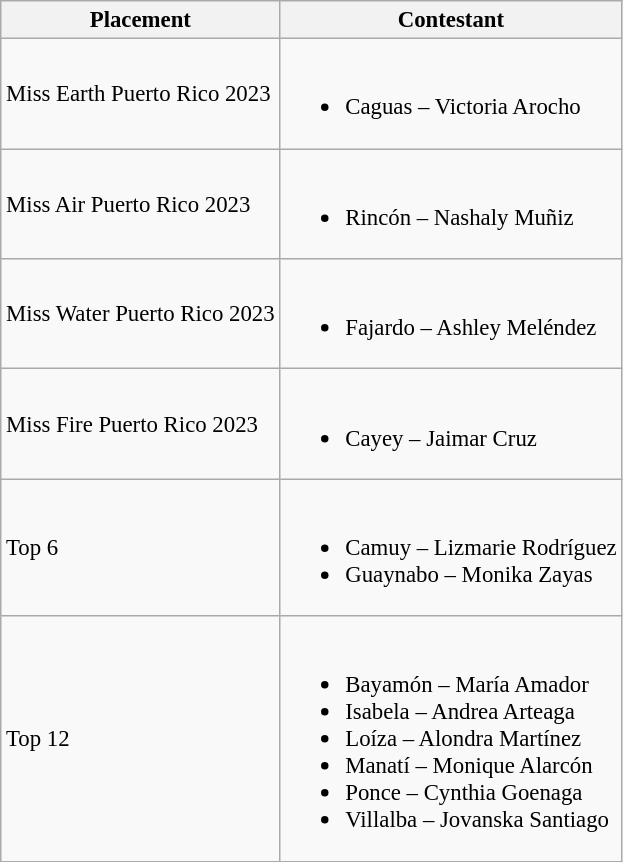<table class="wikitable sortable" style="font-size: 95%;">
<tr>
<th>Placement</th>
<th>Contestant</th>
</tr>
<tr>
<td>Miss Earth Puerto Rico 2023</td>
<td><br><ul><li>Caguas – Victoria Arocho</li></ul></td>
</tr>
<tr>
<td>Miss Air Puerto Rico 2023</td>
<td><br><ul><li>Rincón – Nashaly Muñiz</li></ul></td>
</tr>
<tr>
<td>Miss Water Puerto Rico 2023</td>
<td><br><ul><li>Fajardo – Ashley Meléndez</li></ul></td>
</tr>
<tr>
<td>Miss Fire Puerto Rico 2023</td>
<td><br><ul><li>Cayey – Jaimar Cruz</li></ul></td>
</tr>
<tr>
<td>Top 6</td>
<td><br><ul><li>Camuy – Lizmarie Rodríguez</li><li>Guaynabo – Monika Zayas</li></ul></td>
</tr>
<tr>
<td>Top 12</td>
<td><br><ul><li>Bayamón – María Amador</li><li>Isabela – Andrea Arteaga</li><li>Loíza – Alondra Martínez</li><li>Manatí – Monique Alarcón</li><li>Ponce – Cynthia Goenaga</li><li>Villalba – Jovanska Santiago</li></ul></td>
</tr>
</table>
